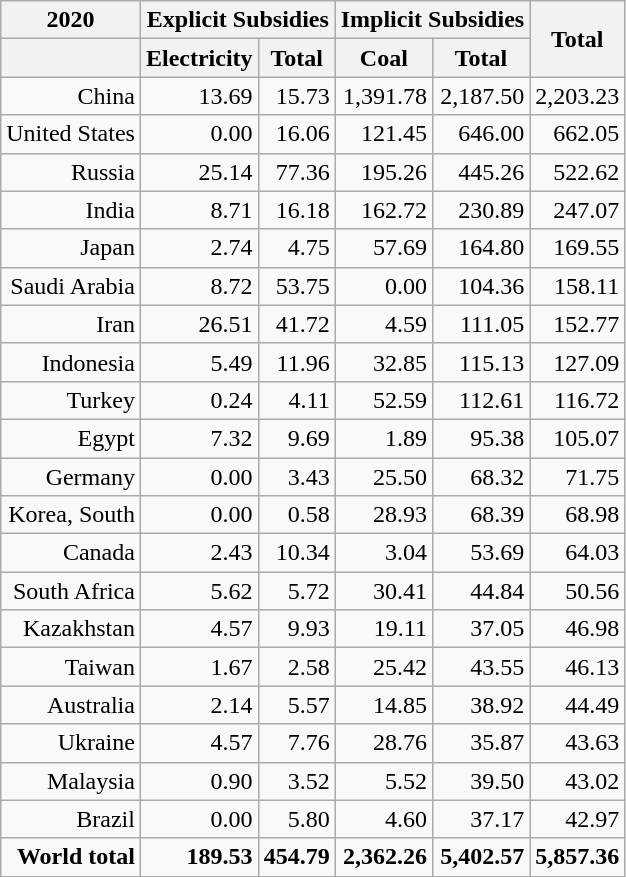<table class="wikitable sortable tpl-blanktable plainrowheaders" style="text-align:right;">
<tr>
<th>2020</th>
<th colspan="2">Explicit Subsidies</th>
<th colspan="2">Implicit Subsidies</th>
<th rowspan="2">Total</th>
</tr>
<tr>
<th></th>
<th>Electricity</th>
<th>Total</th>
<th>Coal</th>
<th>Total</th>
</tr>
<tr>
<td>China</td>
<td>13.69</td>
<td>15.73</td>
<td>1,391.78</td>
<td>2,187.50</td>
<td>2,203.23</td>
</tr>
<tr>
<td>United States</td>
<td>0.00</td>
<td>16.06</td>
<td>121.45</td>
<td>646.00</td>
<td>662.05</td>
</tr>
<tr>
<td>Russia</td>
<td>25.14</td>
<td>77.36</td>
<td>195.26</td>
<td>445.26</td>
<td>522.62</td>
</tr>
<tr>
<td>India</td>
<td>8.71</td>
<td>16.18</td>
<td>162.72</td>
<td>230.89</td>
<td>247.07</td>
</tr>
<tr>
<td>Japan</td>
<td>2.74</td>
<td>4.75</td>
<td>57.69</td>
<td>164.80</td>
<td>169.55</td>
</tr>
<tr>
<td>Saudi Arabia</td>
<td>8.72</td>
<td>53.75</td>
<td>0.00</td>
<td>104.36</td>
<td>158.11</td>
</tr>
<tr>
<td>Iran</td>
<td>26.51</td>
<td>41.72</td>
<td>4.59</td>
<td>111.05</td>
<td>152.77</td>
</tr>
<tr>
<td>Indonesia</td>
<td>5.49</td>
<td>11.96</td>
<td>32.85</td>
<td>115.13</td>
<td>127.09</td>
</tr>
<tr>
<td>Turkey</td>
<td>0.24</td>
<td>4.11</td>
<td>52.59</td>
<td>112.61</td>
<td>116.72</td>
</tr>
<tr>
<td>Egypt</td>
<td>7.32</td>
<td>9.69</td>
<td>1.89</td>
<td>95.38</td>
<td>105.07</td>
</tr>
<tr>
<td>Germany</td>
<td>0.00</td>
<td>3.43</td>
<td>25.50</td>
<td>68.32</td>
<td>71.75</td>
</tr>
<tr>
<td>Korea, South</td>
<td>0.00</td>
<td>0.58</td>
<td>28.93</td>
<td>68.39</td>
<td>68.98</td>
</tr>
<tr>
<td>Canada</td>
<td>2.43</td>
<td>10.34</td>
<td>3.04</td>
<td>53.69</td>
<td>64.03</td>
</tr>
<tr>
<td>South Africa</td>
<td>5.62</td>
<td>5.72</td>
<td>30.41</td>
<td>44.84</td>
<td>50.56</td>
</tr>
<tr>
<td>Kazakhstan</td>
<td>4.57</td>
<td>9.93</td>
<td>19.11</td>
<td>37.05</td>
<td>46.98</td>
</tr>
<tr>
<td>Taiwan</td>
<td>1.67</td>
<td>2.58</td>
<td>25.42</td>
<td>43.55</td>
<td>46.13</td>
</tr>
<tr>
<td>Australia</td>
<td>2.14</td>
<td>5.57</td>
<td>14.85</td>
<td>38.92</td>
<td>44.49</td>
</tr>
<tr>
<td>Ukraine</td>
<td>4.57</td>
<td>7.76</td>
<td>28.76</td>
<td>35.87</td>
<td>43.63</td>
</tr>
<tr>
<td>Malaysia</td>
<td>0.90</td>
<td>3.52</td>
<td>5.52</td>
<td>39.50</td>
<td>43.02</td>
</tr>
<tr>
<td>Brazil</td>
<td>0.00</td>
<td>5.80</td>
<td>4.60</td>
<td>37.17</td>
<td>42.97</td>
</tr>
<tr class="sortbottom" style="font-weight:bold;">
<td>World total</td>
<td>189.53</td>
<td>454.79</td>
<td>2,362.26</td>
<td>5,402.57</td>
<td>5,857.36</td>
</tr>
</table>
